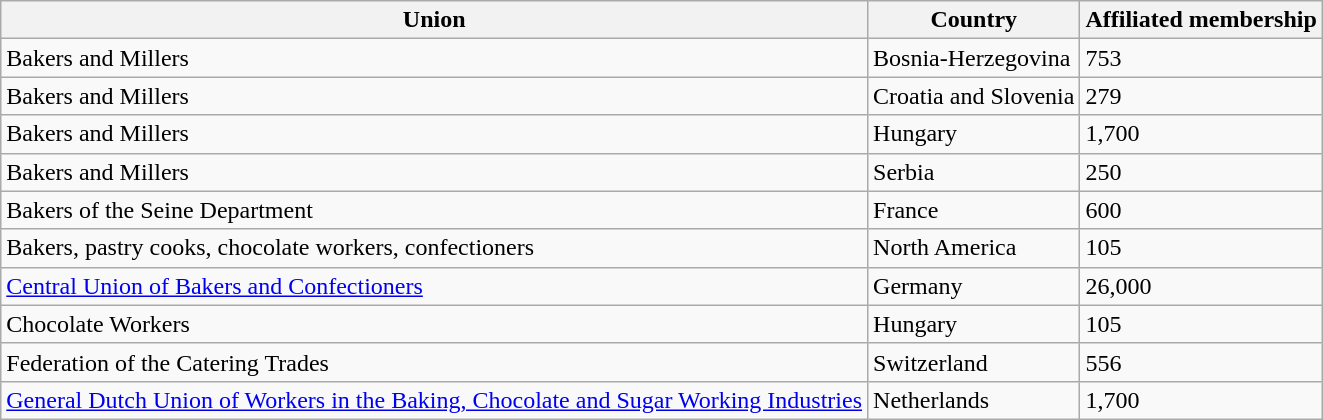<table class="wikitable sortable">
<tr>
<th>Union</th>
<th>Country</th>
<th>Affiliated membership</th>
</tr>
<tr>
<td>Bakers and Millers</td>
<td>Bosnia-Herzegovina</td>
<td>753</td>
</tr>
<tr>
<td>Bakers and Millers</td>
<td>Croatia and Slovenia</td>
<td>279</td>
</tr>
<tr>
<td>Bakers and Millers</td>
<td>Hungary</td>
<td>1,700</td>
</tr>
<tr>
<td>Bakers and Millers</td>
<td>Serbia</td>
<td>250</td>
</tr>
<tr>
<td>Bakers of the Seine Department</td>
<td>France</td>
<td>600</td>
</tr>
<tr>
<td>Bakers, pastry cooks, chocolate workers, confectioners</td>
<td>North America</td>
<td>105</td>
</tr>
<tr>
<td><a href='#'>Central Union of Bakers and Confectioners</a></td>
<td>Germany</td>
<td>26,000</td>
</tr>
<tr>
<td>Chocolate Workers</td>
<td>Hungary</td>
<td>105</td>
</tr>
<tr>
<td>Federation of the Catering Trades</td>
<td>Switzerland</td>
<td>556</td>
</tr>
<tr>
<td><a href='#'>General Dutch Union of Workers in the Baking, Chocolate and Sugar Working Industries</a></td>
<td>Netherlands</td>
<td>1,700</td>
</tr>
</table>
